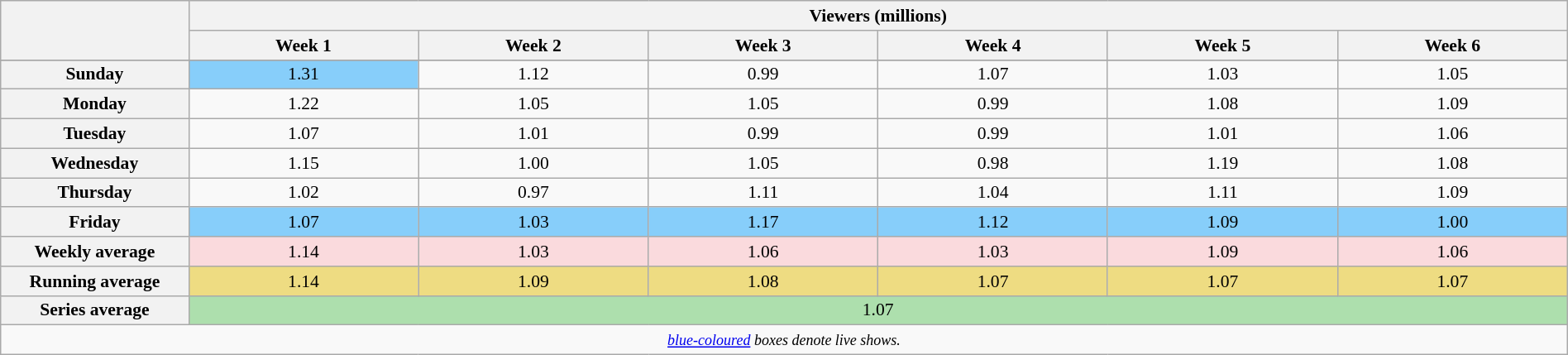<table class="wikitable" style="font-size:90%; text-align:center; width: 100%; margin-left: auto; margin-right: auto;">
<tr>
<th scope="col" rowspan="2" style="width:12%;"></th>
<th scope=col colspan=6>Viewers (millions)</th>
</tr>
<tr>
<th>Week 1</th>
<th>Week 2</th>
<th>Week 3</th>
<th>Week 4</th>
<th>Week 5</th>
<th>Week 6</th>
</tr>
<tr>
</tr>
<tr>
<th>Sunday</th>
<td style="background:#87CEFA;">1.31</td>
<td>1.12</td>
<td>0.99</td>
<td>1.07</td>
<td>1.03</td>
<td>1.05</td>
</tr>
<tr>
<th>Monday</th>
<td>1.22</td>
<td>1.05</td>
<td>1.05</td>
<td>0.99</td>
<td>1.08</td>
<td>1.09</td>
</tr>
<tr>
<th>Tuesday</th>
<td>1.07</td>
<td>1.01</td>
<td>0.99</td>
<td>0.99</td>
<td>1.01</td>
<td>1.06</td>
</tr>
<tr>
<th>Wednesday</th>
<td>1.15</td>
<td>1.00</td>
<td>1.05</td>
<td>0.98</td>
<td>1.19</td>
<td>1.08</td>
</tr>
<tr>
<th>Thursday</th>
<td>1.02</td>
<td>0.97</td>
<td>1.11</td>
<td>1.04</td>
<td>1.11</td>
<td>1.09</td>
</tr>
<tr>
<th>Friday</th>
<td style="background:#87CEFA;">1.07</td>
<td style="background:#87CEFA;">1.03</td>
<td style="background:#87CEFA;">1.17</td>
<td style="background:#87CEFA;">1.12</td>
<td style="background:#87CEFA;">1.09</td>
<td style="background:#87CEFA;">1.00</td>
</tr>
<tr>
<th>Weekly average</th>
<td style="background:#FADADD;">1.14</td>
<td style="background:#FADADD;">1.03</td>
<td style="background:#FADADD;">1.06</td>
<td style="background:#FADADD;">1.03</td>
<td style="background:#FADADD;">1.09</td>
<td style="background:#FADADD;">1.06</td>
</tr>
<tr>
<th>Running average</th>
<td style="background:#EEDC82;">1.14</td>
<td style="background:#EEDC82;">1.09</td>
<td style="background:#EEDC82;">1.08</td>
<td style="background:#EEDC82;">1.07</td>
<td style="background:#EEDC82;">1.07</td>
<td style="background:#EEDC82;">1.07</td>
</tr>
<tr>
<th>Series average</th>
<td colspan="6" style="background:#ADDFAD;">1.07</td>
</tr>
<tr>
<td colspan=7><small><em><a href='#'>blue-coloured</a> boxes denote live shows.</em></small></td>
</tr>
</table>
